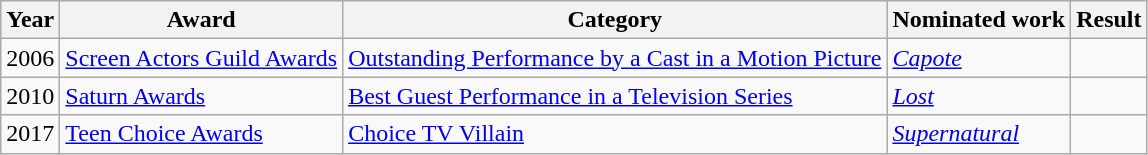<table class="wikitable sortable">
<tr>
<th>Year</th>
<th>Award</th>
<th>Category</th>
<th>Nominated work</th>
<th>Result</th>
</tr>
<tr>
<td>2006</td>
<td><a href='#'>Screen Actors Guild Awards</a></td>
<td><a href='#'>Outstanding Performance by a Cast in a Motion Picture</a></td>
<td><em><a href='#'>Capote</a></em></td>
<td></td>
</tr>
<tr>
<td>2010</td>
<td><a href='#'>Saturn Awards</a></td>
<td><a href='#'>Best Guest Performance in a Television Series</a></td>
<td><em><a href='#'>Lost</a></em></td>
<td></td>
</tr>
<tr>
<td>2017</td>
<td><a href='#'>Teen Choice Awards</a></td>
<td><a href='#'>Choice TV Villain</a></td>
<td><em><a href='#'>Supernatural</a></em></td>
<td></td>
</tr>
</table>
